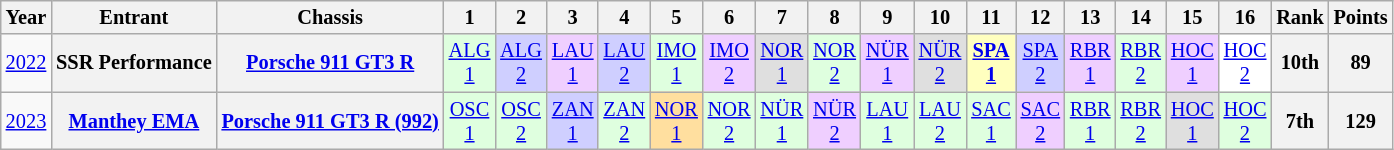<table class="wikitable" style="text-align:center; font-size:85%">
<tr>
<th>Year</th>
<th>Entrant</th>
<th>Chassis</th>
<th>1</th>
<th>2</th>
<th>3</th>
<th>4</th>
<th>5</th>
<th>6</th>
<th>7</th>
<th>8</th>
<th>9</th>
<th>10</th>
<th>11</th>
<th>12</th>
<th>13</th>
<th>14</th>
<th>15</th>
<th>16</th>
<th>Rank</th>
<th>Points</th>
</tr>
<tr>
<td><a href='#'>2022</a></td>
<th>SSR Performance</th>
<th><a href='#'>Porsche 911 GT3 R</a></th>
<td style="background:#DFFFDF;"><a href='#'>ALG<br>1</a><br></td>
<td style="background:#CFCFFF;"><a href='#'>ALG<br>2</a><br></td>
<td style="background:#EFCFFF;"><a href='#'>LAU<br>1</a><br></td>
<td style="background:#CFCFFF;"><a href='#'>LAU<br>2</a><br></td>
<td style="background:#DFFFDF;"><a href='#'>IMO<br>1</a><br></td>
<td style="background:#EFCFFF;"><a href='#'>IMO<br>2</a><br></td>
<td style="background:#DFDFDF;"><a href='#'>NOR<br>1</a><br></td>
<td style="background:#DFFFDF;"><a href='#'>NOR<br>2</a><br></td>
<td style="background:#EFCFFF;"><a href='#'>NÜR<br>1</a><br></td>
<td style="background:#DFDFDF;"><a href='#'>NÜR<br>2</a><br></td>
<td style="background:#FFFFBF;"><strong><a href='#'>SPA<br>1</a></strong><br></td>
<td style="background:#CFCFFF;"><a href='#'>SPA<br>2</a><br></td>
<td style="background:#EFCFFF;"><a href='#'>RBR<br>1</a><br></td>
<td style="background:#DFFFDF;"><a href='#'>RBR<br>2</a><br></td>
<td style="background:#EFCFFF;"><a href='#'>HOC<br>1</a><br></td>
<td style="background:#FFFFFF;"><a href='#'>HOC<br>2</a><br></td>
<th>10th</th>
<th>89</th>
</tr>
<tr>
<td><a href='#'>2023</a></td>
<th><a href='#'>Manthey EMA</a></th>
<th><a href='#'>Porsche 911 GT3 R (992)</a></th>
<td style="background:#DFFFDF;"><a href='#'>OSC<br>1</a><br></td>
<td style="background:#DFFFDF;"><a href='#'>OSC<br>2</a><br></td>
<td style="background:#CFCFFF;"><a href='#'>ZAN<br>1</a><br></td>
<td style="background:#DFFFDF;"><a href='#'>ZAN<br>2</a><br></td>
<td style="background:#FFDF9F;"><a href='#'>NOR<br>1</a><br></td>
<td style="background:#DFFFDF;"><a href='#'>NOR<br>2</a><br></td>
<td style="background:#DFFFDF;"><a href='#'>NÜR<br>1</a><br></td>
<td style="background:#EFCFFF;"><a href='#'>NÜR<br>2</a><br></td>
<td style="background:#DFFFDF;"><a href='#'>LAU<br>1</a><br></td>
<td style="background:#DFFFDF;"><a href='#'>LAU<br>2</a><br></td>
<td style="background:#DFFFDF;"><a href='#'>SAC<br>1</a><br></td>
<td style="background:#EFCFFF;"><a href='#'>SAC<br>2</a><br></td>
<td style="background:#DFFFDF;"><a href='#'>RBR<br>1</a><br></td>
<td style="background:#DFFFDF;"><a href='#'>RBR<br>2</a><br></td>
<td style="background:#DFDFDF;"><a href='#'>HOC<br>1</a><br></td>
<td style="background:#DFFFDF;"><a href='#'>HOC<br>2</a><br></td>
<th>7th</th>
<th>129</th>
</tr>
</table>
